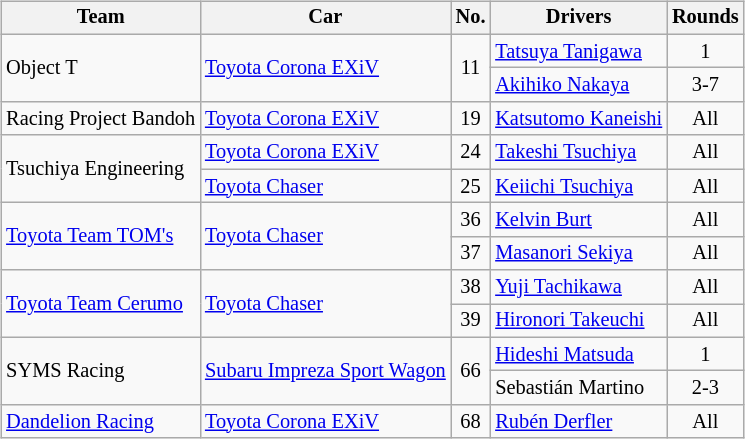<table>
<tr>
<td><br><table class="wikitable" style="font-size: 85%">
<tr>
<th>Team</th>
<th>Car</th>
<th>No.</th>
<th>Drivers</th>
<th>Rounds</th>
</tr>
<tr>
<td rowspan=2>Object T</td>
<td rowspan=2><a href='#'>Toyota Corona EXiV</a></td>
<td align="center" rowspan=2>11</td>
<td> <a href='#'>Tatsuya Tanigawa</a></td>
<td align="center">1</td>
</tr>
<tr>
<td> <a href='#'>Akihiko Nakaya</a></td>
<td align="center">3-7</td>
</tr>
<tr>
<td>Racing Project Bandoh</td>
<td><a href='#'>Toyota Corona EXiV</a></td>
<td align="center">19</td>
<td> <a href='#'>Katsutomo Kaneishi</a></td>
<td align="center">All</td>
</tr>
<tr>
<td rowspan="2">Tsuchiya Engineering</td>
<td><a href='#'>Toyota Corona EXiV</a></td>
<td align="center">24</td>
<td> <a href='#'>Takeshi Tsuchiya</a></td>
<td align="center">All</td>
</tr>
<tr>
<td><a href='#'>Toyota Chaser</a></td>
<td align="center">25</td>
<td> <a href='#'>Keiichi Tsuchiya</a></td>
<td align="center">All</td>
</tr>
<tr>
<td rowspan="2"><a href='#'>Toyota Team TOM's</a></td>
<td rowspan="2"><a href='#'>Toyota Chaser</a></td>
<td align="center">36</td>
<td> <a href='#'>Kelvin Burt</a></td>
<td align="center">All</td>
</tr>
<tr>
<td align="center">37</td>
<td> <a href='#'>Masanori Sekiya</a></td>
<td align="center">All</td>
</tr>
<tr>
<td rowspan="2"><a href='#'>Toyota Team Cerumo</a></td>
<td rowspan="2"><a href='#'>Toyota Chaser</a></td>
<td align="center">38</td>
<td> <a href='#'>Yuji Tachikawa</a></td>
<td align="center">All</td>
</tr>
<tr>
<td align="center">39</td>
<td> <a href='#'>Hironori Takeuchi</a></td>
<td align="center">All</td>
</tr>
<tr>
<td rowspan=2>SYMS Racing</td>
<td rowspan=2><a href='#'>Subaru Impreza Sport Wagon</a></td>
<td align="center" rowspan=2>66</td>
<td> <a href='#'>Hideshi Matsuda</a></td>
<td align="center">1</td>
</tr>
<tr>
<td> Sebastián Martino</td>
<td align="center">2-3</td>
</tr>
<tr>
<td><a href='#'>Dandelion Racing</a></td>
<td><a href='#'>Toyota Corona EXiV</a></td>
<td align="center">68</td>
<td> <a href='#'>Rubén Derfler</a></td>
<td align="center">All</td>
</tr>
</table>
</td>
</tr>
</table>
